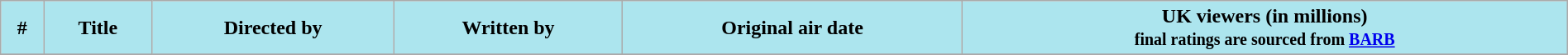<table class="wikitable plainrowheaders" style="width:100%; background:#fff;">
<tr style="color:#black;">
<th style="background: #ACE5EE;">#</th>
<th style="background: #ACE5EE;">Title</th>
<th style="background: #ACE5EE;">Directed by</th>
<th style="background: #ACE5EE;">Written by</th>
<th style="background: #ACE5EE;">Original air date</th>
<th style="background: #ACE5EE;">UK viewers (in millions)<br><small>final ratings are sourced from <a href='#'>BARB</a></small></th>
</tr>
<tr>
</tr>
</table>
